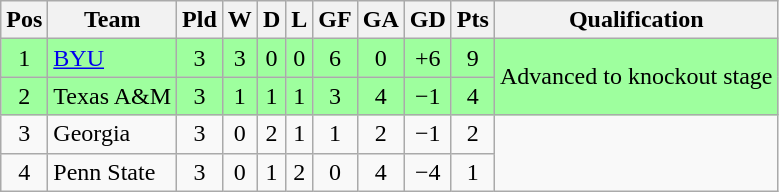<table class="wikitable" style="text-align:center">
<tr>
<th>Pos</th>
<th>Team</th>
<th>Pld</th>
<th>W</th>
<th>D</th>
<th>L</th>
<th>GF</th>
<th>GA</th>
<th>GD</th>
<th>Pts</th>
<th>Qualification</th>
</tr>
<tr bgcolor="#9eff9e">
<td>1</td>
<td style="text-align:left"><a href='#'>BYU</a></td>
<td>3</td>
<td>3</td>
<td>0</td>
<td>0</td>
<td>6</td>
<td>0</td>
<td>+6</td>
<td>9</td>
<td rowspan="2">Advanced to knockout stage</td>
</tr>
<tr bgcolor="#9eff9e">
<td>2</td>
<td style="text-align:left">Texas A&M</td>
<td>3</td>
<td>1</td>
<td>1</td>
<td>1</td>
<td>3</td>
<td>4</td>
<td>−1</td>
<td>4</td>
</tr>
<tr>
<td>3</td>
<td style="text-align:left">Georgia</td>
<td>3</td>
<td>0</td>
<td>2</td>
<td>1</td>
<td>1</td>
<td>2</td>
<td>−1</td>
<td>2</td>
<td rowspan="2"></td>
</tr>
<tr>
<td>4</td>
<td style="text-align:left">Penn State</td>
<td>3</td>
<td>0</td>
<td>1</td>
<td>2</td>
<td>0</td>
<td>4</td>
<td>−4</td>
<td>1</td>
</tr>
</table>
